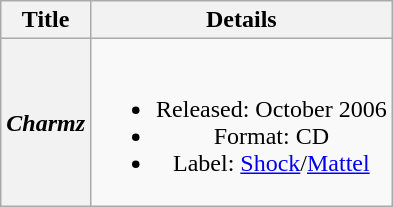<table class="wikitable plainrowheaders" style="text-align:center;" border="1">
<tr>
<th>Title</th>
<th>Details</th>
</tr>
<tr>
<th scope="row"><em>Charmz</em></th>
<td><br><ul><li>Released: October 2006</li><li>Format: CD</li><li>Label: <a href='#'>Shock</a>/<a href='#'>Mattel</a></li></ul></td>
</tr>
</table>
